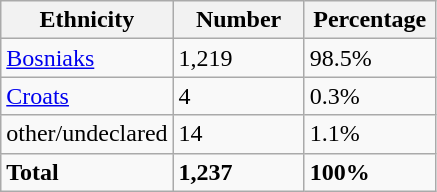<table class="wikitable">
<tr>
<th width="100px">Ethnicity</th>
<th width="80px">Number</th>
<th width="80px">Percentage</th>
</tr>
<tr>
<td><a href='#'>Bosniaks</a></td>
<td>1,219</td>
<td>98.5%</td>
</tr>
<tr>
<td><a href='#'>Croats</a></td>
<td>4</td>
<td>0.3%</td>
</tr>
<tr>
<td>other/undeclared</td>
<td>14</td>
<td>1.1%</td>
</tr>
<tr>
<td><strong>Total</strong></td>
<td><strong>1,237</strong></td>
<td><strong>100%</strong></td>
</tr>
</table>
